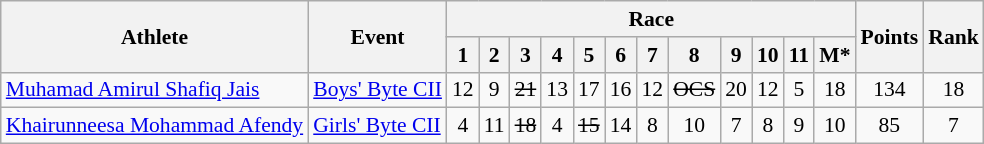<table class="wikitable" border="1" style="font-size:90%">
<tr>
<th rowspan=2>Athlete</th>
<th rowspan=2>Event</th>
<th colspan=12>Race</th>
<th rowspan=2>Points</th>
<th rowspan=2>Rank</th>
</tr>
<tr>
<th>1</th>
<th>2</th>
<th>3</th>
<th>4</th>
<th>5</th>
<th>6</th>
<th>7</th>
<th>8</th>
<th>9</th>
<th>10</th>
<th>11</th>
<th>M*</th>
</tr>
<tr>
<td><a href='#'>Muhamad Amirul Shafiq Jais</a></td>
<td><a href='#'>Boys' Byte CII</a></td>
<td align=center>12</td>
<td align=center>9</td>
<td align=center><s>21</s></td>
<td align=center>13</td>
<td align=center>17</td>
<td align=center>16</td>
<td align=center>12</td>
<td align=center><s>OCS</s></td>
<td align=center>20</td>
<td align=center>12</td>
<td align=center>5</td>
<td align=center>18</td>
<td align=center>134</td>
<td align=center>18</td>
</tr>
<tr>
<td><a href='#'>Khairunneesa Mohammad Afendy</a></td>
<td><a href='#'>Girls' Byte CII</a></td>
<td align=center>4</td>
<td align=center>11</td>
<td align=center><s>18</s></td>
<td align=center>4</td>
<td align=center><s>15</s></td>
<td align=center>14</td>
<td align=center>8</td>
<td align=center>10</td>
<td align=center>7</td>
<td align=center>8</td>
<td align=center>9</td>
<td align=center>10</td>
<td align=center>85</td>
<td align=center>7</td>
</tr>
</table>
